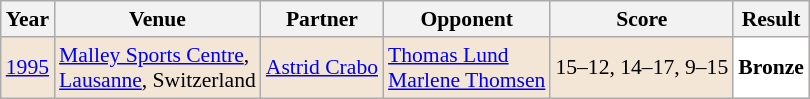<table class="sortable wikitable" style="font-size: 90%;">
<tr>
<th>Year</th>
<th>Venue</th>
<th>Partner</th>
<th>Opponent</th>
<th>Score</th>
<th>Result</th>
</tr>
<tr style="background:#F3E6D7">
<td align="center"><a href='#'>1995</a></td>
<td align="left"><a href='#'>Malley Sports Centre</a>,<br><a href='#'>Lausanne</a>, Switzerland</td>
<td align="left"> <a href='#'>Astrid Crabo</a></td>
<td align="left"> <a href='#'>Thomas Lund</a><br> <a href='#'>Marlene Thomsen</a></td>
<td align="left">15–12, 14–17, 9–15</td>
<td style="text-align:left; background:white"> <strong>Bronze</strong></td>
</tr>
</table>
